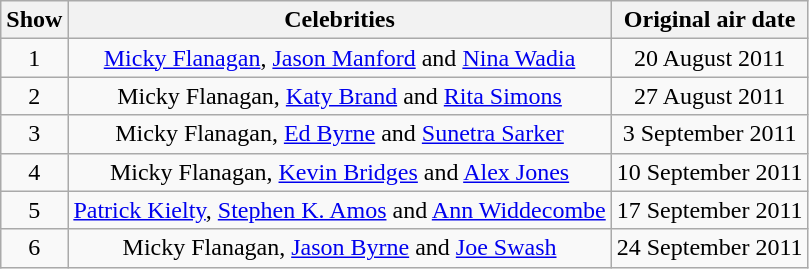<table class="wikitable" style="text-align:center;">
<tr>
<th>Show</th>
<th>Celebrities</th>
<th>Original air date</th>
</tr>
<tr>
<td>1</td>
<td><a href='#'>Micky Flanagan</a>, <a href='#'>Jason Manford</a> and <a href='#'>Nina Wadia</a></td>
<td>20 August 2011</td>
</tr>
<tr>
<td>2</td>
<td>Micky Flanagan, <a href='#'>Katy Brand</a> and <a href='#'>Rita Simons</a></td>
<td>27 August 2011</td>
</tr>
<tr>
<td>3</td>
<td>Micky Flanagan, <a href='#'>Ed Byrne</a> and <a href='#'>Sunetra Sarker</a></td>
<td>3 September 2011</td>
</tr>
<tr>
<td>4</td>
<td>Micky Flanagan, <a href='#'>Kevin Bridges</a> and <a href='#'>Alex Jones</a></td>
<td>10 September 2011</td>
</tr>
<tr>
<td>5</td>
<td><a href='#'>Patrick Kielty</a>, <a href='#'>Stephen K. Amos</a> and <a href='#'>Ann Widdecombe</a></td>
<td>17 September 2011</td>
</tr>
<tr>
<td>6</td>
<td>Micky Flanagan, <a href='#'>Jason Byrne</a> and <a href='#'>Joe Swash</a></td>
<td>24 September 2011</td>
</tr>
</table>
